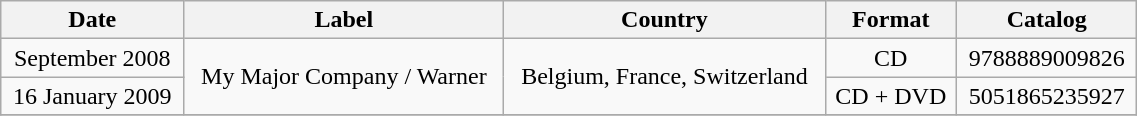<table class="wikitable" width="60%" border="1">
<tr>
<th>Date</th>
<th>Label</th>
<th>Country</th>
<th>Format</th>
<th>Catalog</th>
</tr>
<tr>
<td rowspan=1 align=center>September 2008</td>
<td rowspan=2 align=center>My Major Company / Warner</td>
<td rowspan=2 align=center>Belgium, France, Switzerland</td>
<td rowspan=1 align=center>CD</td>
<td align=center>9788889009826</td>
</tr>
<tr>
<td rowspan=1 align=center>16 January 2009</td>
<td rowspan=1 align=center>CD + DVD</td>
<td align=center>5051865235927</td>
</tr>
<tr>
</tr>
</table>
